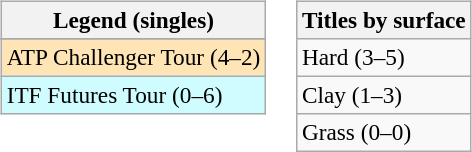<table>
<tr valign=top>
<td><br><table class=wikitable style=font-size:97%>
<tr>
<th>Legend (singles)</th>
</tr>
<tr bgcolor=e5d1cb>
</tr>
<tr bgcolor=moccasin>
<td>ATP Challenger Tour (4–2)</td>
</tr>
<tr bgcolor=cffcff>
<td>ITF Futures Tour (0–6)</td>
</tr>
</table>
</td>
<td><br><table class=wikitable style=font-size:97%>
<tr>
<th>Titles by surface</th>
</tr>
<tr>
<td>Hard (3–5)</td>
</tr>
<tr>
<td>Clay (1–3)</td>
</tr>
<tr>
<td>Grass (0–0)</td>
</tr>
</table>
</td>
</tr>
</table>
